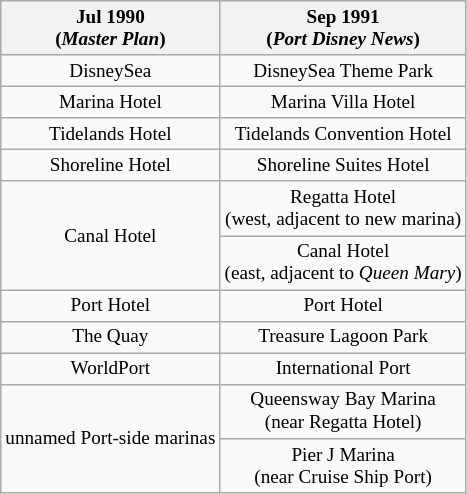<table class="wikitable floatright" style="text-align:center;font-size:80%;">
<tr>
<th scope="col">Jul 1990<br>(<em>Master Plan</em>)</th>
<th scope="col">Sep 1991<br>(<em>Port Disney News</em>)</th>
</tr>
<tr>
<td>DisneySea</td>
<td>DisneySea Theme Park</td>
</tr>
<tr>
<td>Marina Hotel</td>
<td>Marina Villa Hotel</td>
</tr>
<tr>
<td>Tidelands Hotel</td>
<td>Tidelands Convention Hotel</td>
</tr>
<tr>
<td>Shoreline Hotel</td>
<td>Shoreline Suites Hotel</td>
</tr>
<tr>
<td rowspan="2">Canal Hotel</td>
<td>Regatta Hotel<br>(west, adjacent to new marina)</td>
</tr>
<tr>
<td>Canal Hotel<br>(east, adjacent to <em>Queen Mary</em>)</td>
</tr>
<tr>
<td>Port Hotel</td>
<td>Port Hotel</td>
</tr>
<tr>
<td>The Quay</td>
<td>Treasure Lagoon Park</td>
</tr>
<tr>
<td>WorldPort</td>
<td>International Port</td>
</tr>
<tr>
<td rowspan="2">unnamed Port-side marinas</td>
<td>Queensway Bay Marina<br>(near Regatta Hotel)</td>
</tr>
<tr>
<td>Pier J Marina<br>(near Cruise Ship Port)</td>
</tr>
</table>
